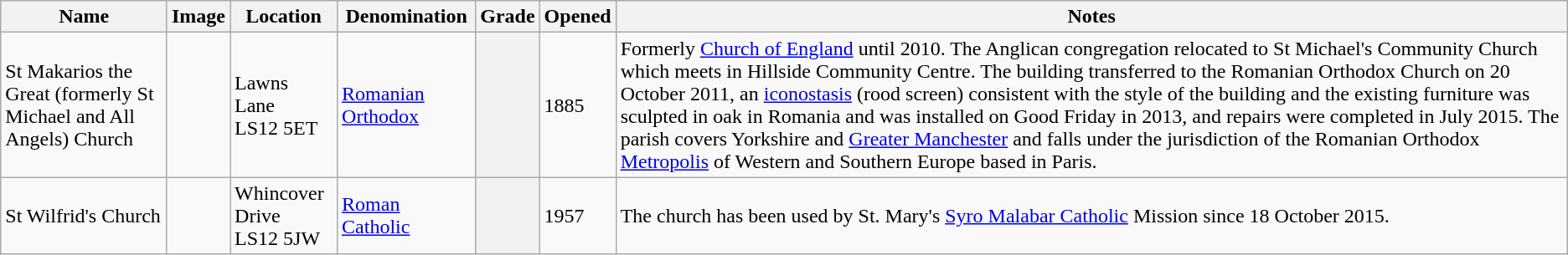<table class="wikitable sortable">
<tr>
<th>Name</th>
<th class="unsortable">Image</th>
<th>Location</th>
<th>Denomination</th>
<th>Grade</th>
<th>Opened</th>
<th class="unsortable">Notes</th>
</tr>
<tr>
<td>St Makarios the Great (formerly St Michael and All Angels) Church</td>
<td></td>
<td>Lawns Lane<br>LS12 5ET</td>
<td><a href='#'>Romanian Orthodox</a></td>
<th></th>
<td>1885</td>
<td>Formerly <a href='#'>Church of England</a> until 2010. The Anglican congregation relocated to St Michael's Community Church which meets in Hillside Community Centre. The building transferred to the Romanian Orthodox Church on 20 October 2011, an <a href='#'>iconostasis</a> (rood screen) consistent with the style of the building and the existing furniture was sculpted in oak in Romania and was installed on Good Friday in 2013, and repairs were completed in July 2015. The parish covers Yorkshire and <a href='#'>Greater Manchester</a> and falls under the jurisdiction of the Romanian Orthodox <a href='#'>Metropolis</a> of Western and Southern Europe based in Paris.</td>
</tr>
<tr>
<td>St Wilfrid's Church</td>
<td></td>
<td>Whincover Drive<br>LS12 5JW</td>
<td><a href='#'>Roman Catholic</a></td>
<th></th>
<td>1957 </td>
<td>The church has been used by St. Mary's <a href='#'>Syro Malabar Catholic</a> Mission since 18 October 2015.</td>
</tr>
</table>
